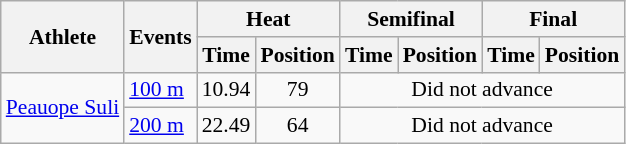<table class=wikitable style="font-size:90%">
<tr>
<th rowspan="2">Athlete</th>
<th rowspan="2">Events</th>
<th colspan="2">Heat</th>
<th colspan="2">Semifinal</th>
<th colspan="2">Final</th>
</tr>
<tr>
<th>Time</th>
<th>Position</th>
<th>Time</th>
<th>Position</th>
<th>Time</th>
<th>Position</th>
</tr>
<tr>
<td rowspan=2><a href='#'>Peauope Suli</a></td>
<td><a href='#'>100 m</a></td>
<td align=center>10.94</td>
<td align=center>79</td>
<td align=center colspan="4">Did not advance</td>
</tr>
<tr>
<td><a href='#'>200 m</a></td>
<td align=center>22.49</td>
<td align=center>64</td>
<td align=center colspan="4">Did not advance</td>
</tr>
</table>
